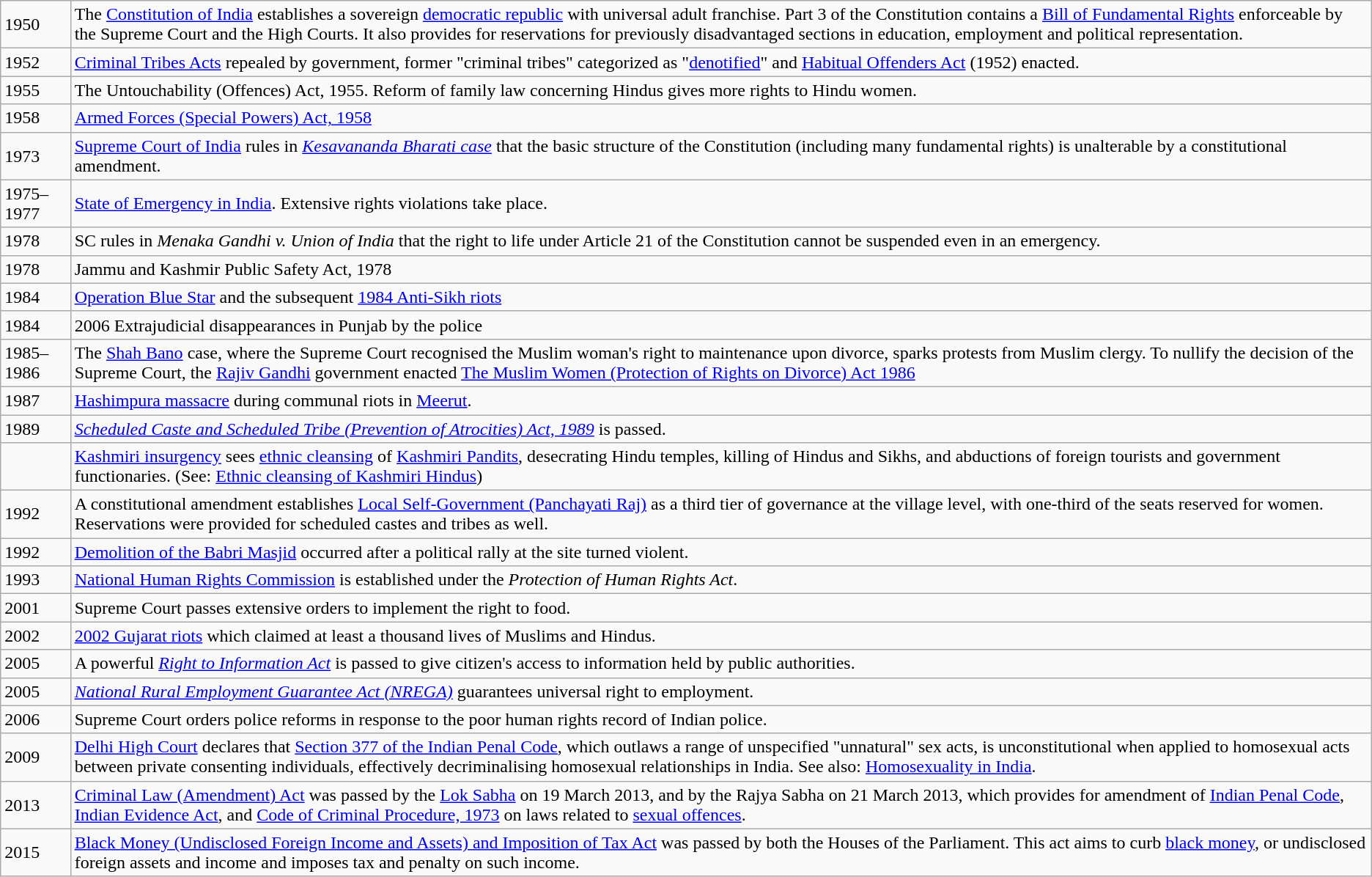<table class=wikitable>
<tr>
<td>1950</td>
<td>The <a href='#'>Constitution of India</a> establishes a sovereign <a href='#'>democratic republic</a> with universal adult franchise. Part 3 of the Constitution contains a <a href='#'>Bill of Fundamental Rights</a> enforceable by the Supreme Court and the High Courts. It also provides for reservations for previously disadvantaged sections in education, employment and political representation.</td>
</tr>
<tr>
<td>1952</td>
<td><a href='#'>Criminal Tribes Acts</a> repealed by government, former "criminal tribes" categorized as "<a href='#'>denotified</a>" and <a href='#'>Habitual Offenders Act</a> (1952) enacted.</td>
</tr>
<tr>
<td>1955</td>
<td>The Untouchability (Offences) Act, 1955. Reform of family law concerning Hindus gives more rights to Hindu women.</td>
</tr>
<tr>
<td>1958</td>
<td><a href='#'>Armed Forces (Special Powers) Act, 1958</a></td>
</tr>
<tr>
<td>1973</td>
<td><a href='#'>Supreme Court of India</a> rules in <em><a href='#'>Kesavananda Bharati case</a></em> that the basic structure of the Constitution (including many fundamental rights) is unalterable by a constitutional amendment.</td>
</tr>
<tr>
<td>1975–1977</td>
<td><a href='#'>State of Emergency in India</a>. Extensive rights violations take place.</td>
</tr>
<tr>
<td>1978</td>
<td>SC rules in <em>Menaka Gandhi v. Union of India</em> that the right to life under Article 21 of the Constitution cannot be suspended even in an emergency.</td>
</tr>
<tr>
<td>1978</td>
<td>Jammu and Kashmir Public Safety Act, 1978</td>
</tr>
<tr>
<td>1984</td>
<td><a href='#'>Operation Blue Star</a> and the subsequent <a href='#'>1984 Anti-Sikh riots</a></td>
</tr>
<tr>
<td>1984</td>
<td>2006 Extrajudicial disappearances in Punjab by the police</td>
</tr>
<tr>
<td>1985–1986</td>
<td>The <a href='#'>Shah Bano</a> case, where the Supreme Court recognised the Muslim woman's right to maintenance upon divorce, sparks protests from Muslim clergy. To nullify the decision of the Supreme Court, the <a href='#'>Rajiv Gandhi</a> government enacted <a href='#'>The Muslim Women (Protection of Rights on Divorce) Act 1986</a></td>
</tr>
<tr>
<td>1987</td>
<td><a href='#'>Hashimpura massacre</a> during communal riots in <a href='#'>Meerut</a>.</td>
</tr>
<tr>
<td>1989</td>
<td><em><a href='#'>Scheduled Caste and Scheduled Tribe (Prevention of Atrocities) Act, 1989</a></em> is passed.</td>
</tr>
<tr>
<td></td>
<td><a href='#'>Kashmiri insurgency</a> sees <a href='#'>ethnic cleansing</a> of <a href='#'>Kashmiri Pandits</a>, desecrating Hindu temples, killing of Hindus and Sikhs, and abductions of foreign tourists and government functionaries. (See: <a href='#'>Ethnic cleansing of Kashmiri Hindus</a>)</td>
</tr>
<tr>
<td>1992</td>
<td>A constitutional amendment establishes <a href='#'>Local Self-Government (Panchayati Raj)</a> as a third tier of governance at the village level, with one-third of the seats reserved for women. Reservations were provided for scheduled castes and tribes as well.</td>
</tr>
<tr>
<td>1992</td>
<td><a href='#'>Demolition of the Babri Masjid</a> occurred after a political rally at the site turned violent.</td>
</tr>
<tr>
<td>1993</td>
<td><a href='#'>National Human Rights Commission</a> is established under the <em>Protection of Human Rights Act</em>.</td>
</tr>
<tr>
<td>2001</td>
<td>Supreme Court passes extensive orders to implement the right to food.</td>
</tr>
<tr>
<td>2002</td>
<td><a href='#'>2002 Gujarat riots</a> which claimed at least a thousand lives of Muslims and Hindus.</td>
</tr>
<tr>
<td>2005</td>
<td>A powerful <em><a href='#'>Right to Information Act</a></em> is passed to give citizen's access to information held by public authorities.</td>
</tr>
<tr>
<td>2005</td>
<td><em><a href='#'>National Rural Employment Guarantee Act (NREGA)</a></em> guarantees universal right to employment.</td>
</tr>
<tr>
<td>2006</td>
<td>Supreme Court orders police reforms in response to the poor human rights record of Indian police.</td>
</tr>
<tr>
<td>2009</td>
<td><a href='#'>Delhi High Court</a> declares that <a href='#'>Section 377 of the Indian Penal Code</a>, which outlaws a range of unspecified "unnatural" sex acts, is unconstitutional when applied to homosexual acts between private consenting individuals, effectively decriminalising homosexual relationships in India. See also: <a href='#'>Homosexuality in India</a>.</td>
</tr>
<tr>
<td>2013</td>
<td><a href='#'>Criminal Law (Amendment) Act</a> was passed by the <a href='#'>Lok Sabha</a> on 19 March 2013, and by the Rajya Sabha on 21 March 2013, which provides for amendment of <a href='#'>Indian Penal Code</a>, <a href='#'>Indian Evidence Act</a>, and <a href='#'>Code of Criminal Procedure, 1973</a> on laws related to <a href='#'>sexual offences</a>.</td>
</tr>
<tr>
<td>2015</td>
<td><a href='#'>Black Money (Undisclosed Foreign Income and Assets) and Imposition of Tax Act</a> was passed by both the Houses of the Parliament. This act aims to curb <a href='#'>black money</a>, or undisclosed foreign assets and income and imposes tax and penalty on such income.</td>
</tr>
</table>
